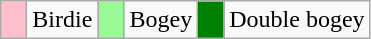<table class="wikitable" span = 50>
<tr>
<td style="background: Pink;" width=10></td>
<td>Birdie</td>
<td style="background: PaleGreen;" width=10></td>
<td>Bogey</td>
<td style="background: Green;" width=10></td>
<td>Double bogey</td>
</tr>
</table>
